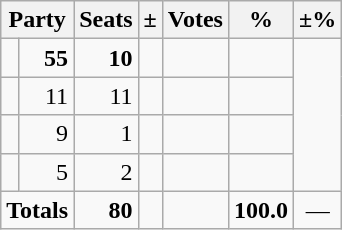<table class=wikitable>
<tr>
<th colspan=2 align=center>Party</th>
<th valign=top>Seats</th>
<th valign=top>±</th>
<th valign=top>Votes</th>
<th valign=top>%</th>
<th valign=top>±%</th>
</tr>
<tr>
<td></td>
<td align=right><strong>55</strong></td>
<td align=right><strong>10</strong></td>
<td align=right></td>
<td align=right></td>
<td align=right></td>
</tr>
<tr>
<td></td>
<td align=right>11</td>
<td align=right>11</td>
<td align=right></td>
<td align=right></td>
<td align=right></td>
</tr>
<tr>
<td></td>
<td align=right>9</td>
<td align=right>1</td>
<td align=right></td>
<td align=right></td>
<td align=right></td>
</tr>
<tr>
<td></td>
<td align=right>5</td>
<td align=right>2</td>
<td align=right></td>
<td align=right></td>
<td align=right></td>
</tr>
<tr>
<td colspan=2 align=center><strong>Totals</strong></td>
<td align=right><strong>80</strong></td>
<td align=center></td>
<td align=right></td>
<td align=center><strong>100.0</strong></td>
<td align=center>—</td>
</tr>
</table>
